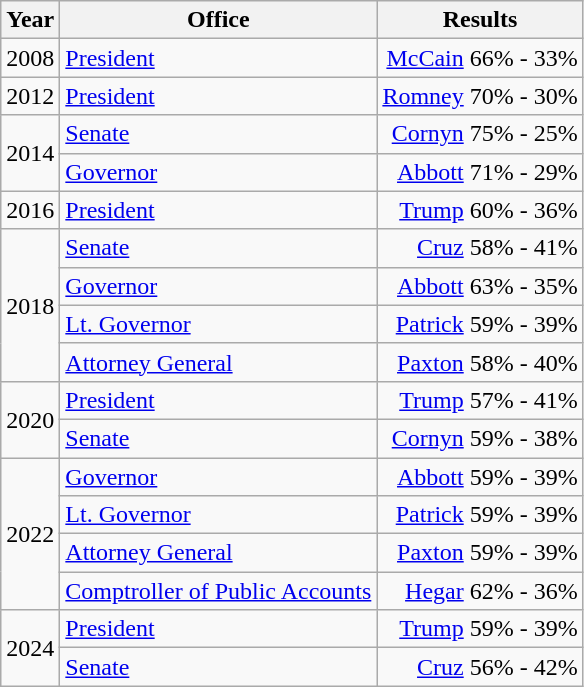<table class=wikitable>
<tr>
<th>Year</th>
<th>Office</th>
<th>Results</th>
</tr>
<tr>
<td>2008</td>
<td><a href='#'>President</a></td>
<td align="right" ><a href='#'>McCain</a> 66% - 33%</td>
</tr>
<tr>
<td>2012</td>
<td><a href='#'>President</a></td>
<td align="right" ><a href='#'>Romney</a> 70% - 30%</td>
</tr>
<tr>
<td rowspan=2>2014</td>
<td><a href='#'>Senate</a></td>
<td align="right" ><a href='#'>Cornyn</a> 75% - 25%</td>
</tr>
<tr>
<td><a href='#'>Governor</a></td>
<td align="right" ><a href='#'>Abbott</a> 71% - 29%</td>
</tr>
<tr>
<td>2016</td>
<td><a href='#'>President</a></td>
<td align="right" ><a href='#'>Trump</a> 60% - 36%</td>
</tr>
<tr>
<td rowspan=4>2018</td>
<td><a href='#'>Senate</a></td>
<td align="right" ><a href='#'>Cruz</a> 58% - 41%</td>
</tr>
<tr>
<td><a href='#'>Governor</a></td>
<td align="right" ><a href='#'>Abbott</a> 63% - 35%</td>
</tr>
<tr>
<td><a href='#'>Lt. Governor</a></td>
<td align="right" ><a href='#'>Patrick</a> 59% - 39%</td>
</tr>
<tr>
<td><a href='#'>Attorney General</a></td>
<td align="right" ><a href='#'>Paxton</a> 58% - 40%</td>
</tr>
<tr>
<td rowspan=2>2020</td>
<td><a href='#'>President</a></td>
<td align="right" ><a href='#'>Trump</a> 57% - 41%</td>
</tr>
<tr>
<td><a href='#'>Senate</a></td>
<td align="right" ><a href='#'>Cornyn</a> 59% - 38%</td>
</tr>
<tr>
<td rowspan=4>2022</td>
<td><a href='#'>Governor</a></td>
<td align="right" ><a href='#'>Abbott</a> 59% - 39%</td>
</tr>
<tr>
<td><a href='#'>Lt. Governor</a></td>
<td align="right" ><a href='#'>Patrick</a> 59% - 39%</td>
</tr>
<tr>
<td><a href='#'>Attorney General</a></td>
<td align="right" ><a href='#'>Paxton</a> 59% - 39%</td>
</tr>
<tr>
<td><a href='#'>Comptroller of Public Accounts</a></td>
<td align="right" ><a href='#'>Hegar</a> 62% - 36%</td>
</tr>
<tr>
<td rowspan=2>2024</td>
<td><a href='#'>President</a></td>
<td align="right" ><a href='#'>Trump</a> 59% - 39%</td>
</tr>
<tr>
<td><a href='#'>Senate</a></td>
<td align="right" ><a href='#'>Cruz</a> 56% - 42%</td>
</tr>
</table>
